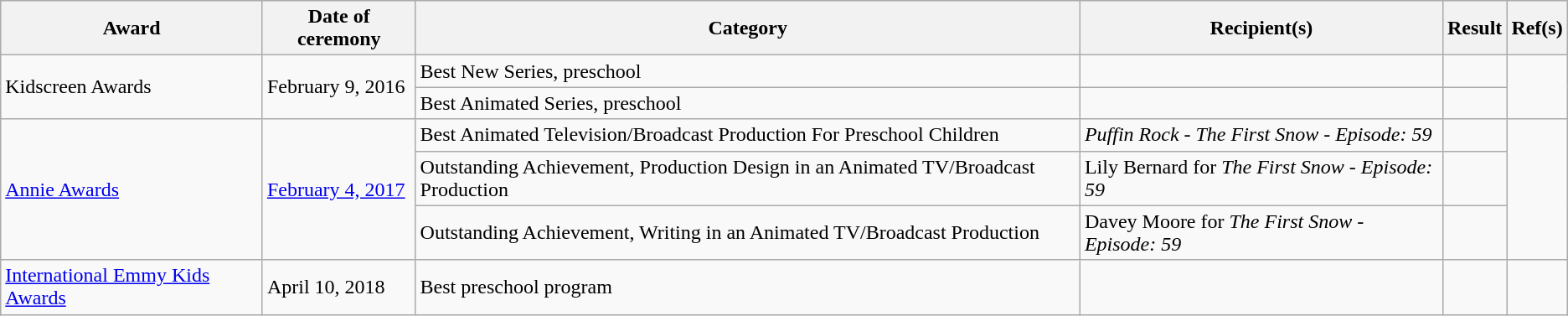<table class=wikitable>
<tr>
<th>Award</th>
<th>Date of ceremony</th>
<th>Category</th>
<th>Recipient(s)</th>
<th>Result</th>
<th>Ref(s)</th>
</tr>
<tr>
<td rowspan="2">Kidscreen Awards</td>
<td rowspan="2">February 9, 2016</td>
<td>Best New Series, preschool</td>
<td></td>
<td></td>
<td rowspan="2"></td>
</tr>
<tr>
<td>Best Animated Series, preschool</td>
<td></td>
<td></td>
</tr>
<tr>
<td rowspan="3"><a href='#'>Annie Awards</a></td>
<td rowspan="3"><a href='#'>February 4, 2017</a></td>
<td>Best Animated Television/Broadcast Production For Preschool Children</td>
<td><em>Puffin Rock - The First Snow - Episode: 59</em></td>
<td></td>
<td rowspan="3"></td>
</tr>
<tr>
<td>Outstanding Achievement, Production Design in an Animated TV/Broadcast Production</td>
<td>Lily Bernard for <em>The First Snow - Episode: 59</em></td>
<td></td>
</tr>
<tr>
<td>Outstanding Achievement, Writing in an Animated TV/Broadcast Production</td>
<td>Davey Moore for <em>The First Snow - Episode: 59</em></td>
<td></td>
</tr>
<tr>
<td><a href='#'>International Emmy Kids Awards</a></td>
<td>April 10, 2018</td>
<td>Best preschool program</td>
<td></td>
<td></td>
<td></td>
</tr>
</table>
